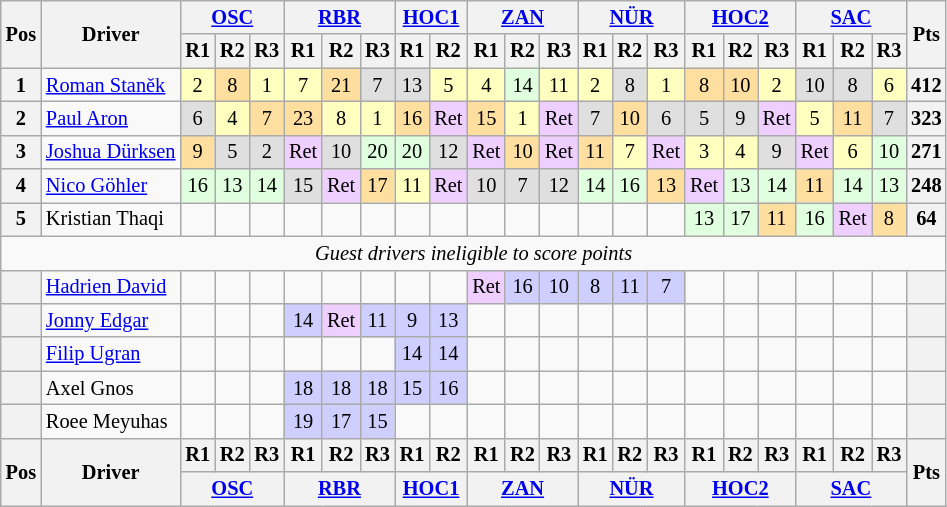<table class="wikitable" style="font-size: 85%; text-align:center">
<tr>
<th rowspan=2>Pos</th>
<th rowspan=2>Driver</th>
<th colspan=3><a href='#'>OSC</a><br></th>
<th colspan=3><a href='#'>RBR</a><br></th>
<th colspan=2><a href='#'>HOC1</a><br></th>
<th colspan=3><a href='#'>ZAN</a><br></th>
<th colspan=3><a href='#'>NÜR</a><br></th>
<th colspan=3><a href='#'>HOC2</a><br></th>
<th colspan=3><a href='#'>SAC</a><br></th>
<th rowspan=2>Pts</th>
</tr>
<tr>
<th>R1</th>
<th>R2</th>
<th>R3</th>
<th>R1</th>
<th>R2</th>
<th>R3</th>
<th>R1</th>
<th>R2</th>
<th>R1</th>
<th>R2</th>
<th>R3</th>
<th>R1</th>
<th>R2</th>
<th>R3</th>
<th>R1</th>
<th>R2</th>
<th>R3</th>
<th>R1</th>
<th>R2</th>
<th>R3</th>
</tr>
<tr>
<th>1</th>
<td style="text-align:left"> <a href='#'>Roman Staněk</a></td>
<td style="background:#FFFFBF">2</td>
<td style="background:#FFDF9F">8</td>
<td style="background:#FFFFBF">1</td>
<td style="background:#FFFFBF">7</td>
<td style="background:#FFDF9F">21</td>
<td style="background:#DFDFDF">7</td>
<td style="background:#DFDFDF">13</td>
<td style="background:#FFFFBF">5</td>
<td style="background:#FFFFBF">4</td>
<td style="background:#DFFFDF">14</td>
<td style="background:#FFFFBF">11</td>
<td style="background:#FFFFBF">2</td>
<td style="background:#DFDFDF">8</td>
<td style="background:#FFFFBF">1</td>
<td style="background:#FFDF9F">8</td>
<td style="background:#FFDF9F">10</td>
<td style="background:#FFFFBF">2</td>
<td style="background:#DFDFDF">10</td>
<td style="background:#DFDFDF">8</td>
<td style="background:#FFFFBF">6</td>
<th>412</th>
</tr>
<tr>
<th>2</th>
<td style="text-align:left"> <a href='#'>Paul Aron</a></td>
<td style="background:#DFDFDF">6</td>
<td style="background:#FFFFBF">4</td>
<td style="background:#FFDF9F">7</td>
<td style="background:#FFDF9F">23</td>
<td style="background:#FFFFBF">8</td>
<td style="background:#FFFFBF">1</td>
<td style="background:#FFDF9F">16</td>
<td style="background:#EFCFFF">Ret</td>
<td style="background:#FFDF9F">15</td>
<td style="background:#FFFFBF">1</td>
<td style="background:#EFCFFF">Ret</td>
<td style="background:#DFDFDF">7</td>
<td style="background:#FFDF9F">10</td>
<td style="background:#DFDFDF">6</td>
<td style="background:#DFDFDF">5</td>
<td style="background:#DFDFDF">9</td>
<td style="background:#EFCFFF">Ret</td>
<td style="background:#FFFFBF">5</td>
<td style="background:#FFDF9F">11</td>
<td style="background:#DFDFDF">7</td>
<th>323</th>
</tr>
<tr>
<th>3</th>
<td style="text-align:left" nowrap> <a href='#'>Joshua Dürksen</a></td>
<td style="background:#FFDF9F">9</td>
<td style="background:#DFDFDF">5</td>
<td style="background:#DFDFDF">2</td>
<td style="background:#EFCFFF">Ret</td>
<td style="background:#DFDFDF">10</td>
<td style="background:#DFFFDF">20</td>
<td style="background:#DFFFDF">20</td>
<td style="background:#DFDFDF">12</td>
<td style="background:#EFCFFF">Ret</td>
<td style="background:#FFDF9F">10</td>
<td style="background:#EFCFFF">Ret</td>
<td style="background:#FFDF9F">11</td>
<td style="background:#FFFFBF">7</td>
<td style="background:#EFCFFF">Ret</td>
<td style="background:#FFFFBF">3</td>
<td style="background:#FFFFBF">4</td>
<td style="background:#DFDFDF">9</td>
<td style="background:#EFCFFF">Ret</td>
<td style="background:#FFFFBF">6</td>
<td style="background:#DFFFDF">10</td>
<th>271</th>
</tr>
<tr>
<th>4</th>
<td style="text-align:left"> <a href='#'>Nico Göhler</a></td>
<td style="background:#DFFFDF">16</td>
<td style="background:#DFFFDF">13</td>
<td style="background:#DFFFDF">14</td>
<td style="background:#DFDFDF">15</td>
<td style="background:#EFCFFF">Ret</td>
<td style="background:#FFDF9F">17</td>
<td style="background:#FFFFBF">11</td>
<td style="background:#EFCFFF">Ret</td>
<td style="background:#DFDFDF">10</td>
<td style="background:#DFDFDF">7</td>
<td style="background:#DFDFDF">12</td>
<td style="background:#DFFFDF">14</td>
<td style="background:#DFFFDF">16</td>
<td style="background:#FFDF9F">13</td>
<td style="background:#EFCFFF">Ret</td>
<td style="background:#DFFFDF">13</td>
<td style="background:#DFFFDF">14</td>
<td style="background:#FFDF9F">11</td>
<td style="background:#DFFFDF">14</td>
<td style="background:#DFFFDF">13</td>
<th>248</th>
</tr>
<tr>
<th>5</th>
<td style="text-align:left"> Kristian Thaqi</td>
<td></td>
<td></td>
<td></td>
<td></td>
<td></td>
<td></td>
<td></td>
<td></td>
<td></td>
<td></td>
<td></td>
<td></td>
<td></td>
<td></td>
<td style="background:#DFFFDF">13</td>
<td style="background:#DFFFDF">17</td>
<td style="background:#FFDF9F">11</td>
<td style="background:#DFFFDF">16</td>
<td style="background:#EFCFFF">Ret</td>
<td style="background:#FFDF9F">8</td>
<th>64</th>
</tr>
<tr>
<td colspan=23><em>Guest drivers ineligible to score points</em></td>
</tr>
<tr>
<th></th>
<td style="text-align:left"> <a href='#'>Hadrien David</a></td>
<td></td>
<td></td>
<td></td>
<td></td>
<td></td>
<td></td>
<td></td>
<td></td>
<td style="background:#EFCFFF">Ret</td>
<td style="background:#CFCFFF">16</td>
<td style="background:#CFCFFF">10</td>
<td style="background:#CFCFFF">8</td>
<td style="background:#CFCFFF">11</td>
<td style="background:#CFCFFF">7</td>
<td></td>
<td></td>
<td></td>
<td></td>
<td></td>
<td></td>
<th></th>
</tr>
<tr>
<th></th>
<td style="text-align:left"> <a href='#'>Jonny Edgar</a></td>
<td></td>
<td></td>
<td></td>
<td style="background:#CFCFFF">14</td>
<td style="background:#EFCFFF">Ret</td>
<td style="background:#CFCFFF">11</td>
<td style="background:#CFCFFF">9</td>
<td style="background:#CFCFFF">13</td>
<td></td>
<td></td>
<td></td>
<td></td>
<td></td>
<td></td>
<td></td>
<td></td>
<td></td>
<td></td>
<td></td>
<td></td>
<th></th>
</tr>
<tr>
<th></th>
<td style="text-align:left"> <a href='#'>Filip Ugran</a></td>
<td></td>
<td></td>
<td></td>
<td></td>
<td></td>
<td></td>
<td style="background:#CFCFFF">14</td>
<td style="background:#CFCFFF">14</td>
<td></td>
<td></td>
<td></td>
<td></td>
<td></td>
<td></td>
<td></td>
<td></td>
<td></td>
<td></td>
<td></td>
<td></td>
<th></th>
</tr>
<tr>
<th></th>
<td style="text-align:left"> Axel Gnos</td>
<td></td>
<td></td>
<td></td>
<td style="background:#CFCFFF">18</td>
<td style="background:#CFCFFF">18</td>
<td style="background:#CFCFFF">18</td>
<td style="background:#CFCFFF">15</td>
<td style="background:#CFCFFF">16</td>
<td></td>
<td></td>
<td></td>
<td></td>
<td></td>
<td></td>
<td></td>
<td></td>
<td></td>
<td></td>
<td></td>
<td></td>
<th></th>
</tr>
<tr>
<th></th>
<td style="text-align:left"> Roee Meyuhas</td>
<td></td>
<td></td>
<td></td>
<td style="background:#CFCFFF">19</td>
<td style="background:#CFCFFF">17</td>
<td style="background:#CFCFFF">15</td>
<td></td>
<td></td>
<td></td>
<td></td>
<td></td>
<td></td>
<td></td>
<td></td>
<td></td>
<td></td>
<td></td>
<td></td>
<td></td>
<td></td>
<th></th>
</tr>
<tr>
<th rowspan=2>Pos</th>
<th rowspan=2>Driver</th>
<th>R1</th>
<th>R2</th>
<th>R3</th>
<th>R1</th>
<th>R2</th>
<th>R3</th>
<th>R1</th>
<th>R2</th>
<th>R1</th>
<th>R2</th>
<th>R3</th>
<th>R1</th>
<th>R2</th>
<th>R3</th>
<th>R1</th>
<th>R2</th>
<th>R3</th>
<th>R1</th>
<th>R2</th>
<th>R3</th>
<th rowspan=2>Pts</th>
</tr>
<tr>
<th colspan=3><a href='#'>OSC</a><br></th>
<th colspan=3><a href='#'>RBR</a><br></th>
<th colspan=2><a href='#'>HOC1</a><br></th>
<th colspan=3><a href='#'>ZAN</a><br></th>
<th colspan=3><a href='#'>NÜR</a><br></th>
<th colspan=3><a href='#'>HOC2</a><br></th>
<th colspan=3><a href='#'>SAC</a><br></th>
</tr>
</table>
